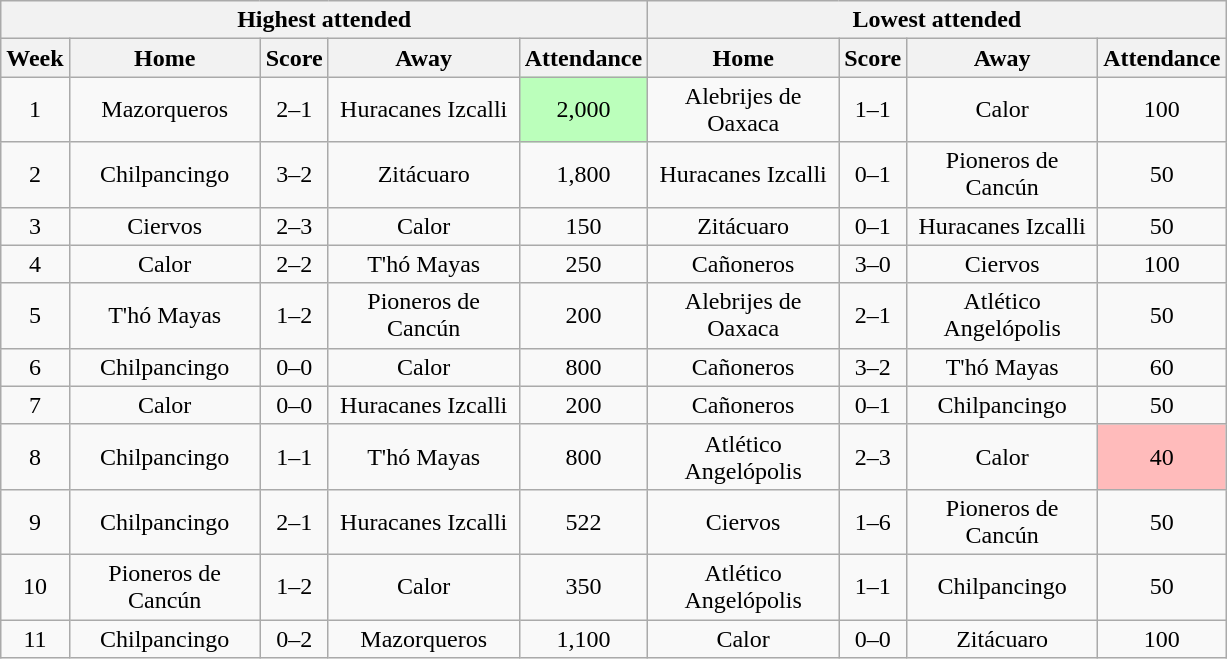<table class="wikitable" style="text-align:center">
<tr>
<th colspan=5>Highest attended</th>
<th colspan=4>Lowest attended</th>
</tr>
<tr>
<th>Week</th>
<th class="unsortable" width=120>Home</th>
<th>Score</th>
<th class="unsortable" width=120>Away</th>
<th>Attendance</th>
<th class="unsortable" width=120>Home</th>
<th>Score</th>
<th class="unsortable" width=120>Away</th>
<th>Attendance</th>
</tr>
<tr>
<td>1</td>
<td>Mazorqueros</td>
<td>2–1</td>
<td>Huracanes Izcalli</td>
<td bgcolor=BBFFBB>2,000</td>
<td>Alebrijes de Oaxaca</td>
<td>1–1</td>
<td>Calor</td>
<td>100</td>
</tr>
<tr>
<td>2</td>
<td>Chilpancingo</td>
<td>3–2</td>
<td>Zitácuaro</td>
<td>1,800</td>
<td>Huracanes Izcalli</td>
<td>0–1</td>
<td>Pioneros de Cancún</td>
<td>50</td>
</tr>
<tr>
<td>3</td>
<td>Ciervos</td>
<td>2–3</td>
<td>Calor</td>
<td>150</td>
<td>Zitácuaro</td>
<td>0–1</td>
<td>Huracanes Izcalli</td>
<td>50</td>
</tr>
<tr>
<td>4</td>
<td>Calor</td>
<td>2–2</td>
<td>T'hó Mayas</td>
<td>250</td>
<td>Cañoneros</td>
<td>3–0</td>
<td>Ciervos</td>
<td>100</td>
</tr>
<tr>
<td>5</td>
<td>T'hó Mayas</td>
<td>1–2</td>
<td>Pioneros de Cancún</td>
<td>200</td>
<td>Alebrijes de Oaxaca</td>
<td>2–1</td>
<td>Atlético Angelópolis</td>
<td>50</td>
</tr>
<tr>
<td>6</td>
<td>Chilpancingo</td>
<td>0–0</td>
<td>Calor</td>
<td>800</td>
<td>Cañoneros</td>
<td>3–2</td>
<td>T'hó Mayas</td>
<td>60</td>
</tr>
<tr>
<td>7</td>
<td>Calor</td>
<td>0–0</td>
<td>Huracanes Izcalli</td>
<td>200</td>
<td>Cañoneros</td>
<td>0–1</td>
<td>Chilpancingo</td>
<td>50</td>
</tr>
<tr>
<td>8</td>
<td>Chilpancingo</td>
<td>1–1</td>
<td>T'hó Mayas</td>
<td>800</td>
<td>Atlético Angelópolis</td>
<td>2–3</td>
<td>Calor</td>
<td bgcolor=FFBBBB>40</td>
</tr>
<tr>
<td>9</td>
<td>Chilpancingo</td>
<td>2–1</td>
<td>Huracanes Izcalli</td>
<td>522</td>
<td>Ciervos</td>
<td>1–6</td>
<td>Pioneros de Cancún</td>
<td>50</td>
</tr>
<tr>
<td>10</td>
<td>Pioneros de Cancún</td>
<td>1–2</td>
<td>Calor</td>
<td>350</td>
<td>Atlético Angelópolis</td>
<td>1–1</td>
<td>Chilpancingo</td>
<td>50</td>
</tr>
<tr>
<td>11</td>
<td>Chilpancingo</td>
<td>0–2</td>
<td>Mazorqueros</td>
<td>1,100</td>
<td>Calor</td>
<td>0–0</td>
<td>Zitácuaro</td>
<td>100</td>
</tr>
</table>
